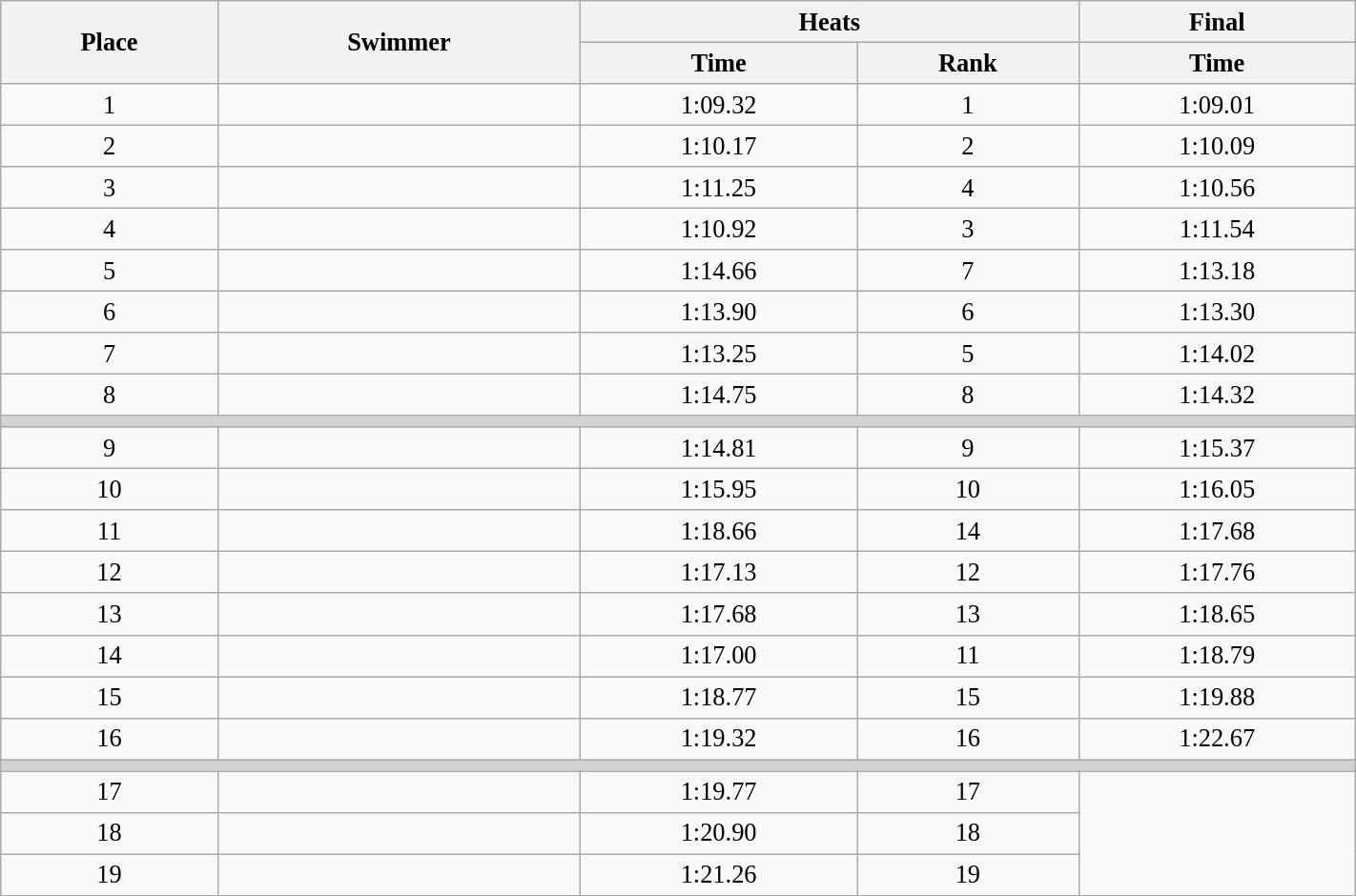<table class="wikitable" style=" text-align:center; font-size:110%;" width="75%">
<tr>
<th rowspan="2">Place</th>
<th rowspan="2">Swimmer</th>
<th colspan="2">Heats</th>
<th>Final</th>
</tr>
<tr>
<th>Time</th>
<th>Rank</th>
<th>Time</th>
</tr>
<tr>
<td>1</td>
<td align="left"></td>
<td>1:09.32</td>
<td>1</td>
<td>1:09.01</td>
</tr>
<tr>
<td>2</td>
<td align=left></td>
<td>1:10.17</td>
<td>2</td>
<td>1:10.09</td>
</tr>
<tr>
<td>3</td>
<td align=left></td>
<td>1:11.25</td>
<td>4</td>
<td>1:10.56</td>
</tr>
<tr>
<td>4</td>
<td align=left></td>
<td>1:10.92</td>
<td>3</td>
<td>1:11.54</td>
</tr>
<tr>
<td>5</td>
<td align=left></td>
<td>1:14.66</td>
<td>7</td>
<td>1:13.18</td>
</tr>
<tr>
<td>6</td>
<td align=left></td>
<td>1:13.90</td>
<td>6</td>
<td>1:13.30</td>
</tr>
<tr>
<td>7</td>
<td align=left></td>
<td>1:13.25</td>
<td>5</td>
<td>1:14.02</td>
</tr>
<tr>
<td>8</td>
<td align=left></td>
<td>1:14.75</td>
<td>8</td>
<td>1:14.32</td>
</tr>
<tr>
<td colspan=5 bgcolor=lightgray></td>
</tr>
<tr>
<td>9</td>
<td align=left></td>
<td>1:14.81</td>
<td>9</td>
<td>1:15.37</td>
</tr>
<tr>
<td>10</td>
<td align=left></td>
<td>1:15.95</td>
<td>10</td>
<td>1:16.05</td>
</tr>
<tr>
<td>11</td>
<td align=left></td>
<td>1:18.66</td>
<td>14</td>
<td>1:17.68</td>
</tr>
<tr>
<td>12</td>
<td align=left></td>
<td>1:17.13</td>
<td>12</td>
<td>1:17.76</td>
</tr>
<tr>
<td>13</td>
<td align=left></td>
<td>1:17.68</td>
<td>13</td>
<td>1:18.65</td>
</tr>
<tr>
<td>14</td>
<td align=left></td>
<td>1:17.00</td>
<td>11</td>
<td>1:18.79</td>
</tr>
<tr>
<td>15</td>
<td align=left></td>
<td>1:18.77</td>
<td>15</td>
<td>1:19.88</td>
</tr>
<tr>
<td>16</td>
<td align=left></td>
<td>1:19.32</td>
<td>16</td>
<td>1:22.67</td>
</tr>
<tr>
<td colspan=5 bgcolor=lightgray></td>
</tr>
<tr>
<td>17</td>
<td align=left></td>
<td>1:19.77</td>
<td>17</td>
</tr>
<tr>
<td>18</td>
<td align=left></td>
<td>1:20.90</td>
<td>18</td>
</tr>
<tr>
<td>19</td>
<td align=left></td>
<td>1:21.26</td>
<td>19</td>
</tr>
</table>
